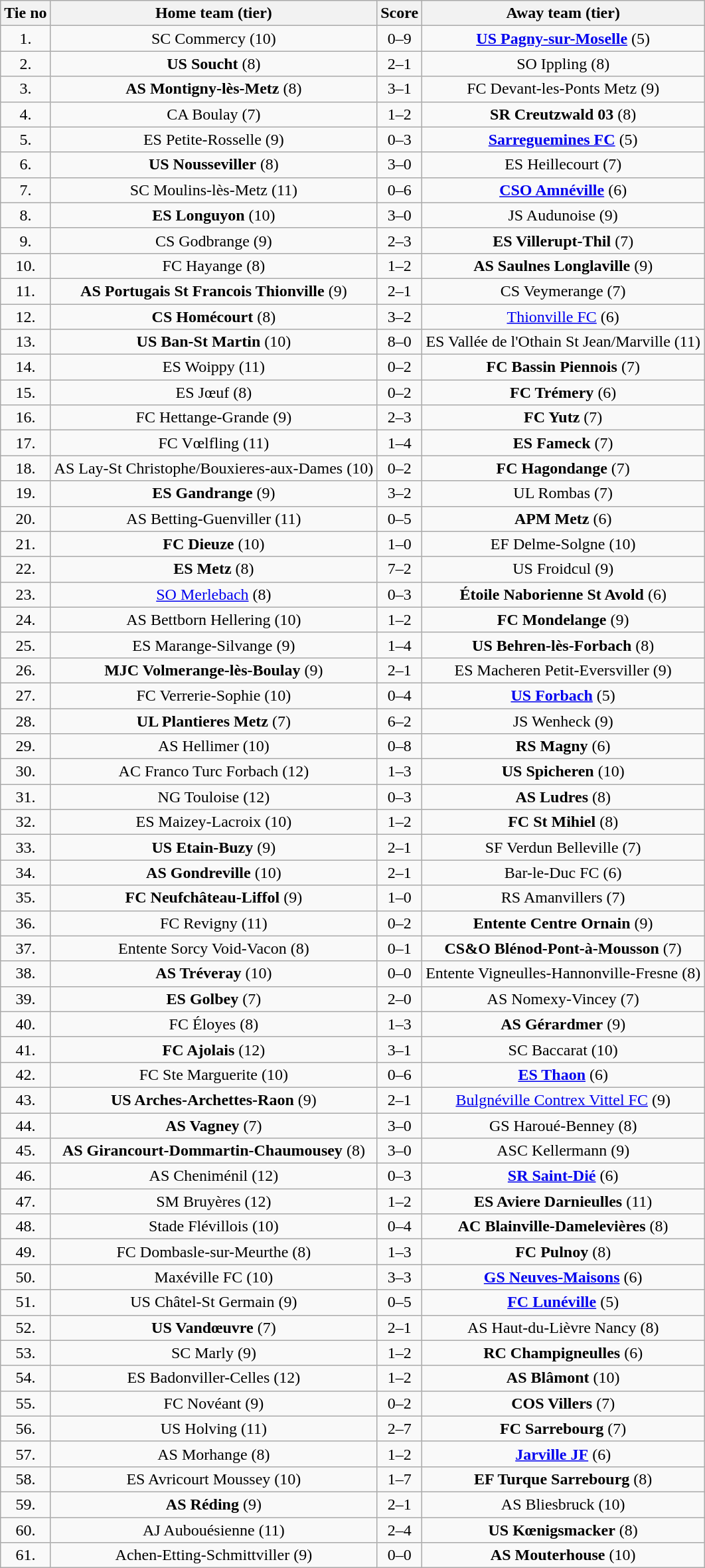<table class="wikitable" style="text-align: center">
<tr>
<th>Tie no</th>
<th>Home team (tier)</th>
<th>Score</th>
<th>Away team (tier)</th>
</tr>
<tr>
<td>1.</td>
<td>SC Commercy (10)</td>
<td>0–9</td>
<td><strong><a href='#'>US Pagny-sur-Moselle</a></strong> (5)</td>
</tr>
<tr>
<td>2.</td>
<td><strong>US Soucht</strong> (8)</td>
<td>2–1</td>
<td>SO Ippling (8)</td>
</tr>
<tr>
<td>3.</td>
<td><strong>AS Montigny-lès-Metz</strong> (8)</td>
<td>3–1</td>
<td>FC Devant-les-Ponts Metz (9)</td>
</tr>
<tr>
<td>4.</td>
<td>CA Boulay (7)</td>
<td>1–2</td>
<td><strong>SR Creutzwald 03</strong> (8)</td>
</tr>
<tr>
<td>5.</td>
<td>ES Petite-Rosselle (9)</td>
<td>0–3</td>
<td><strong><a href='#'>Sarreguemines FC</a></strong> (5)</td>
</tr>
<tr>
<td>6.</td>
<td><strong>US Nousseviller</strong> (8)</td>
<td>3–0</td>
<td>ES Heillecourt (7)</td>
</tr>
<tr>
<td>7.</td>
<td>SC Moulins-lès-Metz (11)</td>
<td>0–6</td>
<td><strong><a href='#'>CSO Amnéville</a></strong> (6)</td>
</tr>
<tr>
<td>8.</td>
<td><strong>ES Longuyon</strong> (10)</td>
<td>3–0</td>
<td>JS Audunoise (9)</td>
</tr>
<tr>
<td>9.</td>
<td>CS Godbrange (9)</td>
<td>2–3 </td>
<td><strong>ES Villerupt-Thil</strong> (7)</td>
</tr>
<tr>
<td>10.</td>
<td>FC Hayange (8)</td>
<td>1–2</td>
<td><strong>AS Saulnes Longlaville</strong> (9)</td>
</tr>
<tr>
<td>11.</td>
<td><strong>AS Portugais St Francois Thionville</strong> (9)</td>
<td>2–1</td>
<td>CS Veymerange (7)</td>
</tr>
<tr>
<td>12.</td>
<td><strong>CS Homécourt</strong> (8)</td>
<td>3–2</td>
<td><a href='#'>Thionville FC</a> (6)</td>
</tr>
<tr>
<td>13.</td>
<td><strong>US Ban-St Martin</strong> (10)</td>
<td>8–0</td>
<td>ES Vallée de l'Othain St Jean/Marville (11)</td>
</tr>
<tr>
<td>14.</td>
<td>ES Woippy (11)</td>
<td>0–2</td>
<td><strong>FC Bassin Piennois</strong> (7)</td>
</tr>
<tr>
<td>15.</td>
<td>ES Jœuf (8)</td>
<td>0–2</td>
<td><strong>FC Trémery</strong> (6)</td>
</tr>
<tr>
<td>16.</td>
<td>FC Hettange-Grande (9)</td>
<td>2–3</td>
<td><strong>FC Yutz</strong> (7)</td>
</tr>
<tr>
<td>17.</td>
<td>FC Vœlfling (11)</td>
<td>1–4 </td>
<td><strong>ES Fameck</strong> (7)</td>
</tr>
<tr>
<td>18.</td>
<td>AS Lay-St Christophe/Bouxieres-aux-Dames (10)</td>
<td>0–2</td>
<td><strong>FC Hagondange</strong> (7)</td>
</tr>
<tr>
<td>19.</td>
<td><strong>ES Gandrange</strong> (9)</td>
<td>3–2</td>
<td>UL Rombas (7)</td>
</tr>
<tr>
<td>20.</td>
<td>AS Betting-Guenviller (11)</td>
<td>0–5</td>
<td><strong>APM Metz</strong> (6)</td>
</tr>
<tr>
<td>21.</td>
<td><strong>FC Dieuze</strong> (10)</td>
<td>1–0</td>
<td>EF Delme-Solgne (10)</td>
</tr>
<tr>
<td>22.</td>
<td><strong>ES Metz</strong> (8)</td>
<td>7–2</td>
<td>US Froidcul (9)</td>
</tr>
<tr>
<td>23.</td>
<td><a href='#'>SO Merlebach</a> (8)</td>
<td>0–3</td>
<td><strong>Étoile Naborienne St Avold</strong> (6)</td>
</tr>
<tr>
<td>24.</td>
<td>AS Bettborn Hellering (10)</td>
<td>1–2</td>
<td><strong>FC Mondelange</strong> (9)</td>
</tr>
<tr>
<td>25.</td>
<td>ES Marange-Silvange (9)</td>
<td>1–4</td>
<td><strong>US Behren-lès-Forbach</strong> (8)</td>
</tr>
<tr>
<td>26.</td>
<td><strong>MJC Volmerange-lès-Boulay</strong> (9)</td>
<td>2–1</td>
<td>ES Macheren Petit-Eversviller (9)</td>
</tr>
<tr>
<td>27.</td>
<td>FC Verrerie-Sophie (10)</td>
<td>0–4</td>
<td><strong><a href='#'>US Forbach</a></strong> (5)</td>
</tr>
<tr>
<td>28.</td>
<td><strong>UL Plantieres Metz</strong> (7)</td>
<td>6–2</td>
<td>JS Wenheck (9)</td>
</tr>
<tr>
<td>29.</td>
<td>AS Hellimer (10)</td>
<td>0–8</td>
<td><strong>RS Magny</strong> (6)</td>
</tr>
<tr>
<td>30.</td>
<td>AC Franco Turc Forbach (12)</td>
<td>1–3</td>
<td><strong>US Spicheren</strong> (10)</td>
</tr>
<tr>
<td>31.</td>
<td>NG Touloise (12)</td>
<td>0–3</td>
<td><strong>AS Ludres</strong> (8)</td>
</tr>
<tr>
<td>32.</td>
<td>ES Maizey-Lacroix (10)</td>
<td>1–2</td>
<td><strong>FC St Mihiel</strong> (8)</td>
</tr>
<tr>
<td>33.</td>
<td><strong>US Etain-Buzy</strong> (9)</td>
<td>2–1 </td>
<td>SF Verdun Belleville (7)</td>
</tr>
<tr>
<td>34.</td>
<td><strong>AS Gondreville</strong> (10)</td>
<td>2–1</td>
<td>Bar-le-Duc FC (6)</td>
</tr>
<tr>
<td>35.</td>
<td><strong>FC Neufchâteau-Liffol</strong> (9)</td>
<td>1–0</td>
<td>RS Amanvillers (7)</td>
</tr>
<tr>
<td>36.</td>
<td>FC Revigny (11)</td>
<td>0–2</td>
<td><strong>Entente Centre Ornain</strong> (9)</td>
</tr>
<tr>
<td>37.</td>
<td>Entente Sorcy Void-Vacon (8)</td>
<td>0–1</td>
<td><strong>CS&O Blénod-Pont-à-Mousson</strong> (7)</td>
</tr>
<tr>
<td>38.</td>
<td><strong>AS Tréveray</strong> (10)</td>
<td>0–0 </td>
<td>Entente Vigneulles-Hannonville-Fresne (8)</td>
</tr>
<tr>
<td>39.</td>
<td><strong>ES Golbey</strong> (7)</td>
<td>2–0 </td>
<td>AS Nomexy-Vincey (7)</td>
</tr>
<tr>
<td>40.</td>
<td>FC Éloyes (8)</td>
<td>1–3</td>
<td><strong>AS Gérardmer</strong> (9)</td>
</tr>
<tr>
<td>41.</td>
<td><strong>FC Ajolais</strong> (12)</td>
<td>3–1</td>
<td>SC Baccarat (10)</td>
</tr>
<tr>
<td>42.</td>
<td>FC Ste Marguerite (10)</td>
<td>0–6</td>
<td><strong><a href='#'>ES Thaon</a></strong> (6)</td>
</tr>
<tr>
<td>43.</td>
<td><strong>US Arches-Archettes-Raon </strong> (9)</td>
<td>2–1</td>
<td><a href='#'>Bulgnéville Contrex Vittel FC</a> (9)</td>
</tr>
<tr>
<td>44.</td>
<td><strong>AS Vagney</strong> (7)</td>
<td>3–0</td>
<td>GS Haroué-Benney (8)</td>
</tr>
<tr>
<td>45.</td>
<td><strong>AS Girancourt-Dommartin-Chaumousey</strong> (8)</td>
<td>3–0 </td>
<td>ASC Kellermann (9)</td>
</tr>
<tr>
<td>46.</td>
<td>AS Cheniménil (12)</td>
<td>0–3</td>
<td><strong><a href='#'>SR Saint-Dié</a></strong> (6)</td>
</tr>
<tr>
<td>47.</td>
<td>SM Bruyères (12)</td>
<td>1–2 </td>
<td><strong>ES Aviere Darnieulles</strong> (11)</td>
</tr>
<tr>
<td>48.</td>
<td>Stade Flévillois (10)</td>
<td>0–4</td>
<td><strong>AC Blainville-Damelevières</strong> (8)</td>
</tr>
<tr>
<td>49.</td>
<td>FC Dombasle-sur-Meurthe (8)</td>
<td>1–3 </td>
<td><strong>FC Pulnoy</strong> (8)</td>
</tr>
<tr>
<td>50.</td>
<td>Maxéville FC (10)</td>
<td>3–3 </td>
<td><strong><a href='#'>GS Neuves-Maisons</a></strong> (6)</td>
</tr>
<tr>
<td>51.</td>
<td>US Châtel-St Germain (9)</td>
<td>0–5</td>
<td><strong><a href='#'>FC Lunéville</a></strong> (5)</td>
</tr>
<tr>
<td>52.</td>
<td><strong>US Vandœuvre</strong> (7)</td>
<td>2–1</td>
<td>AS Haut-du-Lièvre Nancy (8)</td>
</tr>
<tr>
<td>53.</td>
<td>SC Marly (9)</td>
<td>1–2</td>
<td><strong>RC Champigneulles</strong> (6)</td>
</tr>
<tr>
<td>54.</td>
<td>ES Badonviller-Celles (12)</td>
<td>1–2</td>
<td><strong>AS Blâmont</strong> (10)</td>
</tr>
<tr>
<td>55.</td>
<td>FC Novéant (9)</td>
<td>0–2</td>
<td><strong>COS Villers</strong> (7)</td>
</tr>
<tr>
<td>56.</td>
<td>US Holving (11)</td>
<td>2–7</td>
<td><strong>FC Sarrebourg</strong> (7)</td>
</tr>
<tr>
<td>57.</td>
<td>AS Morhange (8)</td>
<td>1–2</td>
<td><strong><a href='#'>Jarville JF</a></strong> (6)</td>
</tr>
<tr>
<td>58.</td>
<td>ES Avricourt Moussey (10)</td>
<td>1–7</td>
<td><strong>EF Turque Sarrebourg</strong> (8)</td>
</tr>
<tr>
<td>59.</td>
<td><strong>AS Réding</strong> (9)</td>
<td>2–1</td>
<td>AS Bliesbruck (10)</td>
</tr>
<tr>
<td>60.</td>
<td>AJ Aubouésienne (11)</td>
<td>2–4</td>
<td><strong>US Kœnigsmacker</strong> (8)</td>
</tr>
<tr>
<td>61.</td>
<td>Achen-Etting-Schmittviller (9)</td>
<td>0–0 </td>
<td><strong>AS Mouterhouse</strong> (10)</td>
</tr>
</table>
